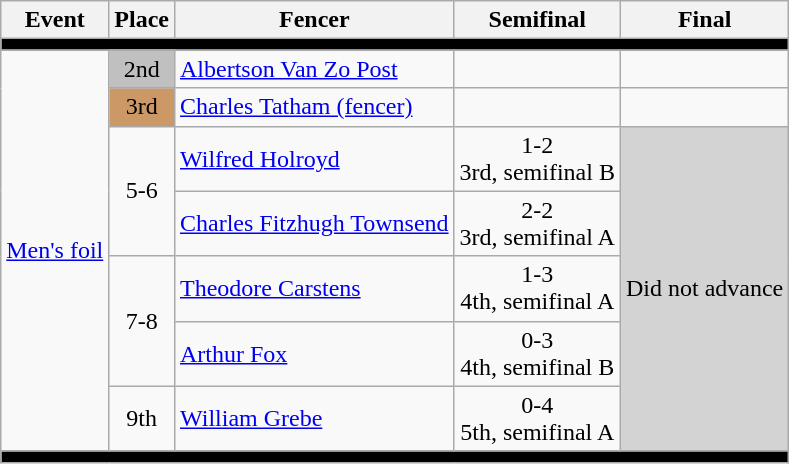<table class=wikitable>
<tr>
<th>Event</th>
<th>Place</th>
<th>Fencer</th>
<th>Semifinal</th>
<th>Final</th>
</tr>
<tr bgcolor=black>
<td colspan=5></td>
</tr>
<tr align=center>
<td rowspan=7><a href='#'>Men's foil</a></td>
<td bgcolor=silver>2nd</td>
<td align=left><a href='#'>Albertson Van Zo Post</a></td>
<td></td>
<td></td>
</tr>
<tr align=center>
<td bgcolor=cc9966>3rd</td>
<td align=left><a href='#'>Charles Tatham (fencer)</a></td>
<td></td>
<td></td>
</tr>
<tr align=center>
<td rowspan=2>5-6</td>
<td align=left><a href='#'>Wilfred Holroyd</a></td>
<td>1-2 <br> 3rd, semifinal B</td>
<td rowspan=5 bgcolor=lightgray>Did not advance</td>
</tr>
<tr align=center>
<td align=left><a href='#'>Charles Fitzhugh Townsend</a></td>
<td>2-2 <br> 3rd, semifinal A</td>
</tr>
<tr align=center>
<td rowspan=2>7-8</td>
<td align=left><a href='#'>Theodore Carstens</a></td>
<td>1-3 <br> 4th, semifinal A</td>
</tr>
<tr align=center>
<td align=left><a href='#'>Arthur Fox</a></td>
<td>0-3 <br> 4th, semifinal B</td>
</tr>
<tr align=center>
<td>9th</td>
<td align=left><a href='#'>William Grebe</a></td>
<td>0-4 <br> 5th, semifinal A</td>
</tr>
<tr bgcolor=black>
<td colspan=5></td>
</tr>
</table>
